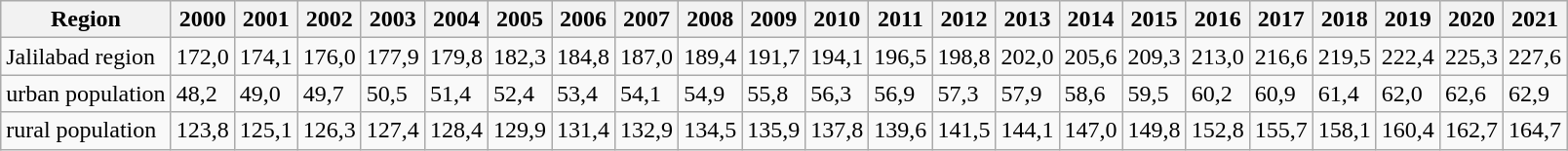<table class="wikitable">
<tr>
<th>Region</th>
<th>2000</th>
<th>2001</th>
<th>2002</th>
<th>2003</th>
<th>2004</th>
<th>2005</th>
<th>2006</th>
<th>2007</th>
<th>2008</th>
<th>2009</th>
<th>2010</th>
<th>2011</th>
<th>2012</th>
<th>2013</th>
<th>2014</th>
<th>2015</th>
<th>2016</th>
<th>2017</th>
<th>2018</th>
<th>2019</th>
<th>2020</th>
<th>2021</th>
</tr>
<tr>
<td>Jalilabad region</td>
<td>172,0</td>
<td>174,1</td>
<td>176,0</td>
<td>177,9</td>
<td>179,8</td>
<td>182,3</td>
<td>184,8</td>
<td>187,0</td>
<td>189,4</td>
<td>191,7</td>
<td>194,1</td>
<td>196,5</td>
<td>198,8</td>
<td>202,0</td>
<td>205,6</td>
<td>209,3</td>
<td>213,0</td>
<td>216,6</td>
<td>219,5</td>
<td>222,4</td>
<td>225,3</td>
<td>227,6</td>
</tr>
<tr>
<td>urban population</td>
<td>48,2</td>
<td>49,0</td>
<td>49,7</td>
<td>50,5</td>
<td>51,4</td>
<td>52,4</td>
<td>53,4</td>
<td>54,1</td>
<td>54,9</td>
<td>55,8</td>
<td>56,3</td>
<td>56,9</td>
<td>57,3</td>
<td>57,9</td>
<td>58,6</td>
<td>59,5</td>
<td>60,2</td>
<td>60,9</td>
<td>61,4</td>
<td>62,0</td>
<td>62,6</td>
<td>62,9</td>
</tr>
<tr>
<td>rural population</td>
<td>123,8</td>
<td>125,1</td>
<td>126,3</td>
<td>127,4</td>
<td>128,4</td>
<td>129,9</td>
<td>131,4</td>
<td>132,9</td>
<td>134,5</td>
<td>135,9</td>
<td>137,8</td>
<td>139,6</td>
<td>141,5</td>
<td>144,1</td>
<td>147,0</td>
<td>149,8</td>
<td>152,8</td>
<td>155,7</td>
<td>158,1</td>
<td>160,4</td>
<td>162,7</td>
<td>164,7</td>
</tr>
</table>
